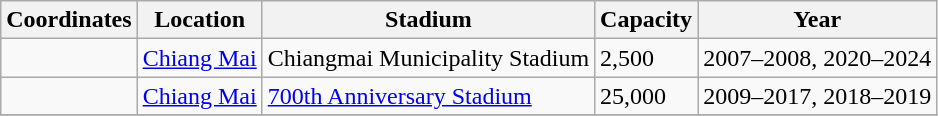<table class="wikitable sortable">
<tr>
<th>Coordinates</th>
<th>Location</th>
<th>Stadium</th>
<th>Capacity</th>
<th>Year</th>
</tr>
<tr>
<td></td>
<td><a href='#'>Chiang Mai</a></td>
<td>Chiangmai Municipality Stadium</td>
<td>2,500</td>
<td>2007–2008, 2020–2024</td>
</tr>
<tr>
<td></td>
<td><a href='#'>Chiang Mai</a></td>
<td><a href='#'>700th Anniversary Stadium</a></td>
<td>25,000</td>
<td>2009–2017, 2018–2019</td>
</tr>
<tr>
</tr>
</table>
